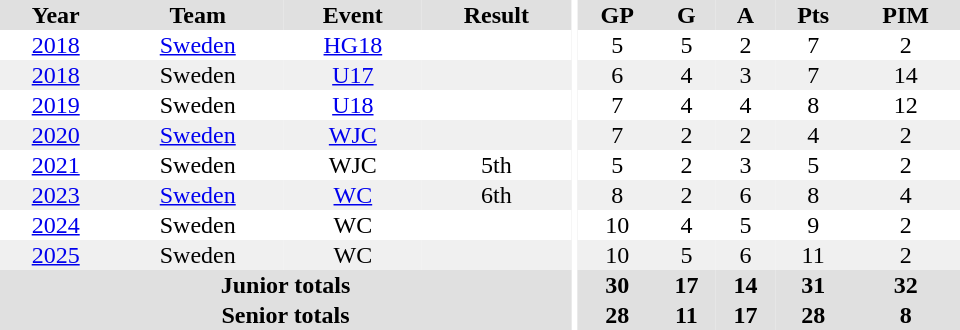<table border="0" cellpadding="1" cellspacing="0" ID="Table3" style="text-align:center; width:40em;">
<tr bgcolor="#e0e0e0">
<th>Year</th>
<th>Team</th>
<th>Event</th>
<th>Result</th>
<th rowspan="99" bgcolor="#ffffff"></th>
<th>GP</th>
<th>G</th>
<th>A</th>
<th>Pts</th>
<th>PIM</th>
</tr>
<tr>
<td><a href='#'>2018</a></td>
<td><a href='#'>Sweden</a></td>
<td><a href='#'>HG18</a></td>
<td></td>
<td>5</td>
<td>5</td>
<td>2</td>
<td>7</td>
<td>2</td>
</tr>
<tr bgcolor="#f0f0f0">
<td><a href='#'>2018</a></td>
<td>Sweden</td>
<td><a href='#'>U17</a></td>
<td></td>
<td>6</td>
<td>4</td>
<td>3</td>
<td>7</td>
<td>14</td>
</tr>
<tr>
<td><a href='#'>2019</a></td>
<td>Sweden</td>
<td><a href='#'>U18</a></td>
<td></td>
<td>7</td>
<td>4</td>
<td>4</td>
<td>8</td>
<td>12</td>
</tr>
<tr bgcolor="#f0f0f0">
<td><a href='#'>2020</a></td>
<td><a href='#'>Sweden</a></td>
<td><a href='#'>WJC</a></td>
<td></td>
<td>7</td>
<td>2</td>
<td>2</td>
<td>4</td>
<td>2</td>
</tr>
<tr>
<td><a href='#'>2021</a></td>
<td>Sweden</td>
<td>WJC</td>
<td>5th</td>
<td>5</td>
<td>2</td>
<td>3</td>
<td>5</td>
<td>2</td>
</tr>
<tr bgcolor="#f0f0f0">
<td><a href='#'>2023</a></td>
<td><a href='#'>Sweden</a></td>
<td><a href='#'>WC</a></td>
<td>6th</td>
<td>8</td>
<td>2</td>
<td>6</td>
<td>8</td>
<td>4</td>
</tr>
<tr>
<td><a href='#'>2024</a></td>
<td>Sweden</td>
<td>WC</td>
<td></td>
<td>10</td>
<td>4</td>
<td>5</td>
<td>9</td>
<td>2</td>
</tr>
<tr bgcolor="#f0f0f0">
<td><a href='#'>2025</a></td>
<td>Sweden</td>
<td>WC</td>
<td></td>
<td>10</td>
<td>5</td>
<td>6</td>
<td>11</td>
<td>2</td>
</tr>
<tr bgcolor="#e0e0e0">
<th colspan="4">Junior totals</th>
<th>30</th>
<th>17</th>
<th>14</th>
<th>31</th>
<th>32</th>
</tr>
<tr bgcolor="#e0e0e0">
<th colspan="4">Senior totals</th>
<th>28</th>
<th>11</th>
<th>17</th>
<th>28</th>
<th>8</th>
</tr>
</table>
